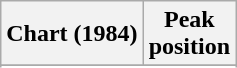<table class="wikitable sortable plainrowheaders" style="text-align:center">
<tr>
<th>Chart (1984)</th>
<th>Peak<br>position</th>
</tr>
<tr>
</tr>
<tr>
</tr>
</table>
